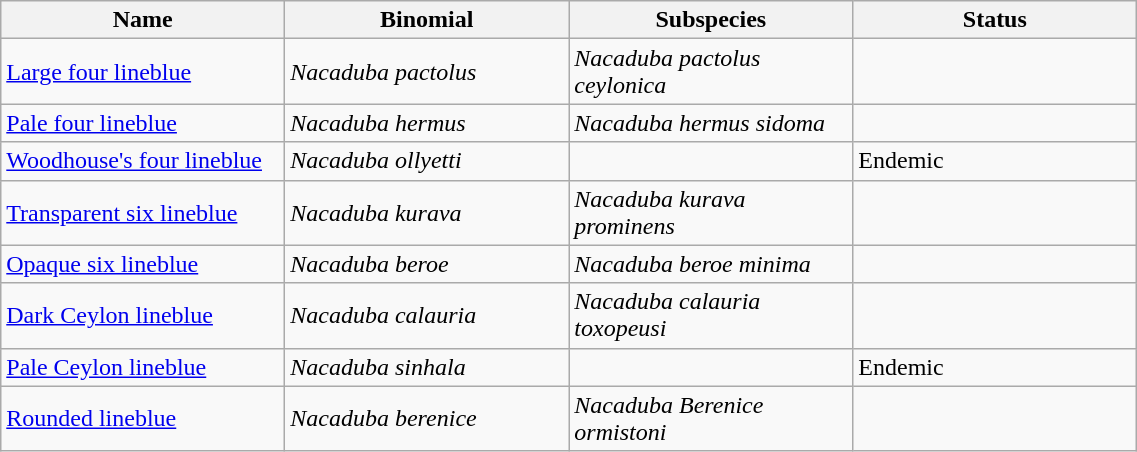<table width=60% class="wikitable">
<tr>
<th width=20%>Name</th>
<th width=20%>Binomial</th>
<th width=20%>Subspecies</th>
<th width=20%>Status</th>
</tr>
<tr>
<td><a href='#'>Large four lineblue</a><br>
</td>
<td><em>Nacaduba pactolus</em></td>
<td><em>Nacaduba pactolus ceylonica</em></td>
<td></td>
</tr>
<tr>
<td><a href='#'>Pale four lineblue</a><br>
</td>
<td><em>Nacaduba hermus</em></td>
<td><em>Nacaduba hermus sidoma</em></td>
<td></td>
</tr>
<tr>
<td><a href='#'>Woodhouse's four lineblue</a></td>
<td><em>Nacaduba ollyetti</em></td>
<td></td>
<td>Endemic</td>
</tr>
<tr>
<td><a href='#'>Transparent six lineblue</a><br>

</td>
<td><em>Nacaduba kurava</em></td>
<td><em>Nacaduba kurava prominens</em></td>
<td></td>
</tr>
<tr>
<td><a href='#'>Opaque six lineblue</a><br>

</td>
<td><em>Nacaduba beroe</em></td>
<td><em>Nacaduba beroe minima</em></td>
<td></td>
</tr>
<tr>
<td><a href='#'>Dark Ceylon lineblue</a><br>
</td>
<td><em>Nacaduba calauria</em></td>
<td><em>Nacaduba calauria toxopeusi</em></td>
<td></td>
</tr>
<tr>
<td><a href='#'>Pale Ceylon lineblue</a></td>
<td><em>Nacaduba sinhala</em></td>
<td></td>
<td>Endemic</td>
</tr>
<tr>
<td><a href='#'>Rounded lineblue</a><br></td>
<td><em>Nacaduba berenice</em></td>
<td><em>Nacaduba Berenice ormistoni</em></td>
<td></td>
</tr>
</table>
